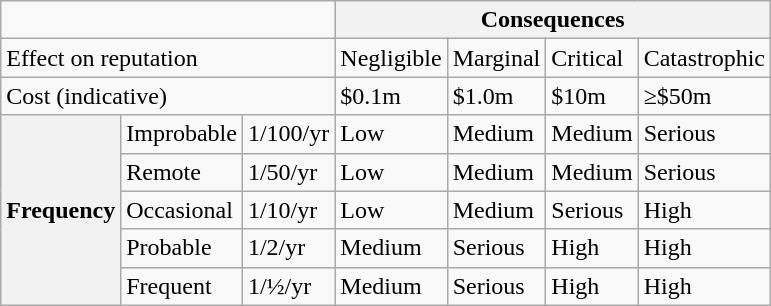<table class="wikitable">
<tr>
<td colspan="3"></td>
<th colspan="4">Consequences</th>
</tr>
<tr>
<td colspan="3">Effect on reputation</td>
<td>Negligible</td>
<td>Marginal</td>
<td>Critical</td>
<td>Catastrophic</td>
</tr>
<tr>
<td colspan="3">Cost (indicative)</td>
<td>$0.1m</td>
<td>$1.0m</td>
<td>$10m</td>
<td>≥$50m</td>
</tr>
<tr>
<th rowspan="5">Frequency</th>
<td>Improbable</td>
<td>1/100/yr</td>
<td>Low</td>
<td>Medium</td>
<td>Medium</td>
<td>Serious</td>
</tr>
<tr>
<td>Remote</td>
<td>1/50/yr</td>
<td>Low</td>
<td>Medium</td>
<td>Medium</td>
<td>Serious</td>
</tr>
<tr>
<td>Occasional</td>
<td>1/10/yr</td>
<td>Low</td>
<td>Medium</td>
<td>Serious</td>
<td>High</td>
</tr>
<tr>
<td>Probable</td>
<td>1/2/yr</td>
<td>Medium</td>
<td>Serious</td>
<td>High</td>
<td>High</td>
</tr>
<tr>
<td>Frequent</td>
<td>1/½/yr</td>
<td>Medium</td>
<td>Serious</td>
<td>High</td>
<td>High</td>
</tr>
</table>
